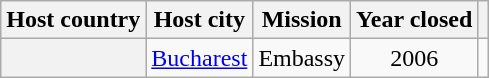<table class="wikitable plainrowheaders" style="text-align:center;">
<tr>
<th scope="col">Host country</th>
<th scope="col">Host city</th>
<th scope="col">Mission</th>
<th scope="col">Year closed</th>
<th scope="col"></th>
</tr>
<tr>
<th scope="row"></th>
<td><a href='#'>Bucharest</a></td>
<td>Embassy</td>
<td>2006</td>
<td></td>
</tr>
</table>
